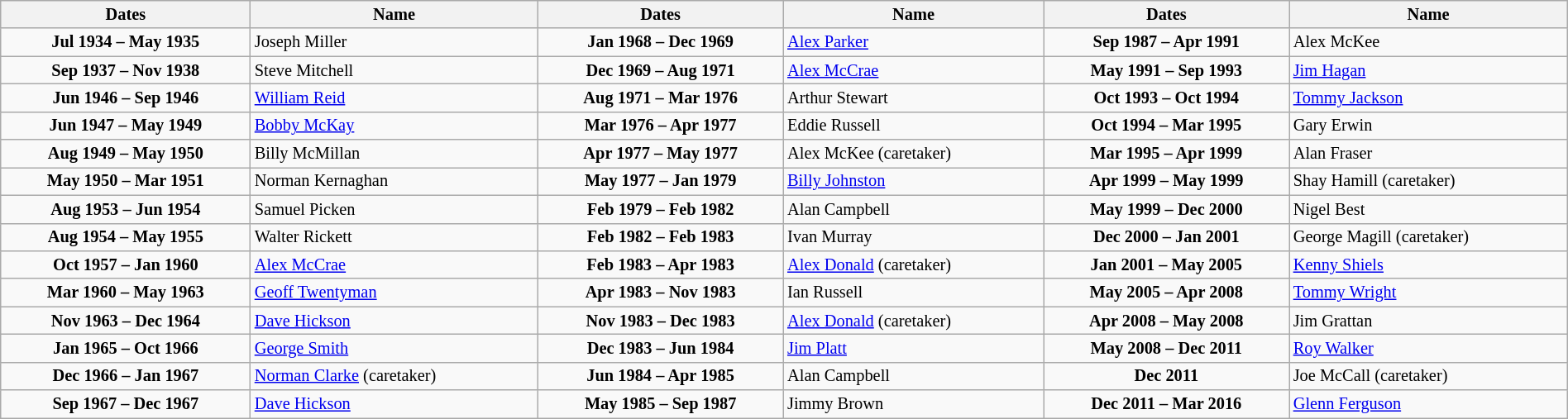<table class="wikitable" style="font-size:85%; width:100%;">
<tr>
<th>Dates</th>
<th>Name</th>
<th>Dates</th>
<th>Name</th>
<th>Dates</th>
<th>Name</th>
</tr>
<tr>
<td align=center><strong>Jul 1934 – May 1935</strong></td>
<td> Joseph Miller</td>
<td align=center><strong>Jan 1968 – Dec 1969</strong></td>
<td> <a href='#'>Alex Parker</a></td>
<td align=center><strong>Sep 1987 – Apr 1991</strong></td>
<td> Alex McKee</td>
</tr>
<tr>
<td align=center><strong>Sep 1937 – Nov 1938</strong></td>
<td> Steve Mitchell</td>
<td align=center><strong>Dec 1969 – Aug 1971</strong></td>
<td> <a href='#'>Alex McCrae</a></td>
<td align=center><strong>May 1991 – Sep 1993</strong></td>
<td> <a href='#'>Jim Hagan</a></td>
</tr>
<tr>
<td align=center><strong>Jun 1946 – Sep 1946</strong></td>
<td> <a href='#'>William Reid</a></td>
<td align=center><strong>Aug 1971 – Mar 1976</strong></td>
<td> Arthur Stewart</td>
<td align=center><strong>Oct 1993 – Oct 1994</strong></td>
<td> <a href='#'>Tommy Jackson</a></td>
</tr>
<tr>
<td align=center><strong> Jun 1947 – May 1949</strong></td>
<td> <a href='#'>Bobby McKay</a></td>
<td align=center><strong>Mar 1976 – Apr 1977</strong></td>
<td> Eddie Russell</td>
<td align=center><strong>Oct 1994 – Mar 1995</strong></td>
<td> Gary Erwin</td>
</tr>
<tr>
<td align=center><strong> Aug 1949 – May 1950</strong></td>
<td> Billy McMillan</td>
<td align=center><strong>Apr 1977 – May 1977</strong></td>
<td> Alex McKee (caretaker)</td>
<td align=center><strong>Mar 1995 – Apr 1999</strong></td>
<td> Alan Fraser</td>
</tr>
<tr>
<td align=center><strong>May 1950 – Mar 1951</strong></td>
<td> Norman Kernaghan</td>
<td align=center><strong>May 1977 – Jan 1979</strong></td>
<td> <a href='#'>Billy Johnston</a></td>
<td align=center><strong>Apr 1999 – May 1999</strong></td>
<td> Shay Hamill (caretaker)</td>
</tr>
<tr>
<td align=center><strong>Aug 1953 – Jun 1954</strong></td>
<td> Samuel Picken</td>
<td align=center><strong>Feb 1979 – Feb 1982</strong></td>
<td> Alan Campbell</td>
<td align=center><strong>May 1999 – Dec 2000</strong></td>
<td> Nigel Best</td>
</tr>
<tr>
<td align=center><strong>Aug 1954 – May 1955</strong></td>
<td> Walter Rickett</td>
<td align=center><strong>Feb 1982 – Feb 1983</strong></td>
<td> Ivan Murray</td>
<td align=center><strong>Dec 2000 – Jan 2001</strong></td>
<td> George Magill (caretaker)</td>
</tr>
<tr>
<td align=center><strong>Oct 1957 – Jan 1960</strong></td>
<td> <a href='#'>Alex McCrae</a></td>
<td align=center><strong>Feb 1983 – Apr 1983</strong></td>
<td> <a href='#'>Alex Donald</a> (caretaker)</td>
<td align=center><strong>Jan 2001 – May 2005</strong></td>
<td> <a href='#'>Kenny Shiels</a></td>
</tr>
<tr>
<td align=center><strong>Mar 1960 – May 1963</strong></td>
<td> <a href='#'>Geoff Twentyman</a></td>
<td align=center><strong>Apr 1983 – Nov 1983</strong></td>
<td> Ian Russell</td>
<td align=center><strong>May 2005 – Apr 2008</strong></td>
<td> <a href='#'>Tommy Wright</a></td>
</tr>
<tr>
<td align=center><strong>Nov 1963 – Dec 1964</strong></td>
<td> <a href='#'>Dave Hickson</a></td>
<td align=center><strong>Nov 1983 – Dec 1983</strong></td>
<td> <a href='#'>Alex Donald</a> (caretaker)</td>
<td align=center><strong>Apr 2008 – May 2008</strong></td>
<td> Jim Grattan</td>
</tr>
<tr>
<td align=center><strong>Jan 1965 – Oct 1966</strong></td>
<td> <a href='#'>George Smith</a></td>
<td align=center><strong>Dec 1983 – Jun 1984</strong></td>
<td> <a href='#'>Jim Platt</a></td>
<td align=center><strong>May 2008 – Dec 2011</strong></td>
<td> <a href='#'>Roy Walker</a></td>
</tr>
<tr>
<td align=center><strong>Dec 1966 – Jan 1967</strong></td>
<td> <a href='#'>Norman Clarke</a> (caretaker)</td>
<td align=center><strong>Jun 1984 – Apr 1985</strong></td>
<td> Alan Campbell</td>
<td align=center><strong>Dec 2011</strong></td>
<td> Joe McCall (caretaker)</td>
</tr>
<tr>
<td align=center><strong>Sep 1967 – Dec 1967</strong></td>
<td> <a href='#'>Dave Hickson</a></td>
<td align=center><strong>May 1985 – Sep 1987</strong></td>
<td> Jimmy Brown</td>
<td align=center><strong>Dec 2011 – Mar 2016</strong></td>
<td> <a href='#'>Glenn Ferguson</a></td>
</tr>
</table>
